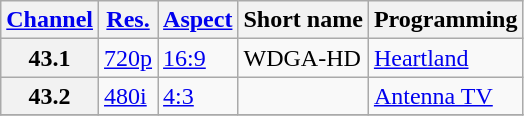<table class="wikitable">
<tr>
<th><a href='#'>Channel</a></th>
<th><a href='#'>Res.</a></th>
<th><a href='#'>Aspect</a></th>
<th>Short name</th>
<th>Programming</th>
</tr>
<tr>
<th scope = "row">43.1</th>
<td><a href='#'>720p</a></td>
<td><a href='#'>16:9</a></td>
<td>WDGA-HD</td>
<td><a href='#'>Heartland</a></td>
</tr>
<tr>
<th scope = "row">43.2</th>
<td><a href='#'>480i</a></td>
<td><a href='#'>4:3</a></td>
<td></td>
<td><a href='#'>Antenna TV</a></td>
</tr>
<tr>
</tr>
</table>
